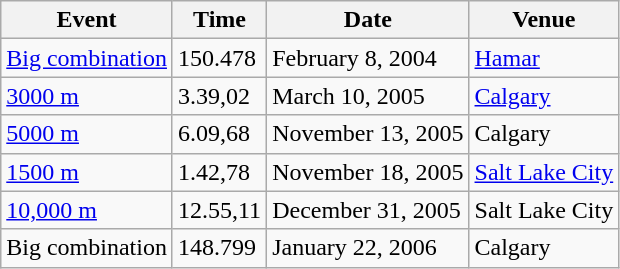<table class='wikitable'>
<tr>
<th>Event</th>
<th>Time</th>
<th>Date</th>
<th>Venue</th>
</tr>
<tr>
<td><a href='#'>Big combination</a></td>
<td>150.478</td>
<td>February 8, 2004</td>
<td align=left> <a href='#'>Hamar</a></td>
</tr>
<tr>
<td><a href='#'>3000 m</a></td>
<td>3.39,02</td>
<td>March 10, 2005</td>
<td align=left> <a href='#'>Calgary</a></td>
</tr>
<tr>
<td><a href='#'>5000 m</a></td>
<td>6.09,68</td>
<td>November 13, 2005</td>
<td align=left> Calgary</td>
</tr>
<tr>
<td><a href='#'>1500 m</a></td>
<td>1.42,78</td>
<td>November 18, 2005</td>
<td align=left> <a href='#'>Salt Lake City</a></td>
</tr>
<tr>
<td><a href='#'>10,000 m</a></td>
<td>12.55,11</td>
<td>December 31, 2005</td>
<td align=left> Salt Lake City</td>
</tr>
<tr>
<td>Big combination</td>
<td>148.799</td>
<td>January 22, 2006</td>
<td align=left> Calgary</td>
</tr>
</table>
